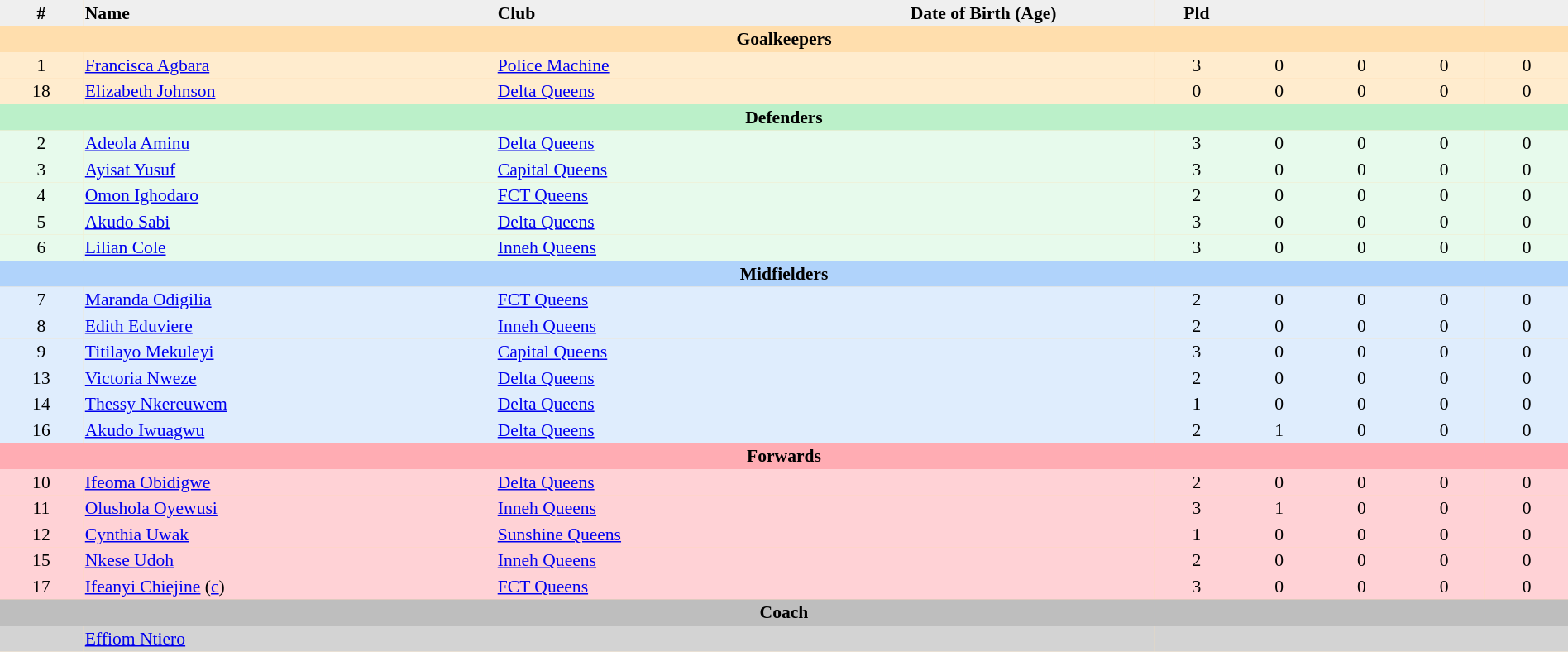<table border=0 cellpadding=2 cellspacing=0 bgcolor=#FFDEAD style="text-align:center; font-size:90%;" width=100%>
<tr bgcolor=#EFEFEF>
<th width=5%>#</th>
<th width=25% align=left>Name</th>
<th width=25% align=left>Club</th>
<th width=15% align=left>Date of Birth (Age)</th>
<th width=5%>Pld</th>
<th width=5%></th>
<th width=5%></th>
<th width=5%></th>
<th width=5%></th>
</tr>
<tr>
<th colspan=9 bgcolor=#FFDEAD>Goalkeepers</th>
</tr>
<tr bgcolor=#FFECCE>
<td>1</td>
<td align=left><a href='#'>Francisca Agbara</a></td>
<td align=left> <a href='#'>Police Machine</a></td>
<td align=left></td>
<td>3</td>
<td>0</td>
<td>0</td>
<td>0</td>
<td>0</td>
</tr>
<tr bgcolor=#FFECCE>
<td>18</td>
<td align=left><a href='#'>Elizabeth Johnson</a></td>
<td align=left> <a href='#'>Delta Queens</a></td>
<td align=left></td>
<td>0</td>
<td>0</td>
<td>0</td>
<td>0</td>
<td>0</td>
</tr>
<tr>
<th colspan=9 bgcolor=#BBF0C9>Defenders</th>
</tr>
<tr bgcolor=#E7FAEC>
<td>2</td>
<td align=left><a href='#'>Adeola Aminu</a></td>
<td align=left> <a href='#'>Delta Queens</a></td>
<td align=left></td>
<td>3</td>
<td>0</td>
<td>0</td>
<td>0</td>
<td>0</td>
</tr>
<tr bgcolor=#E7FAEC>
<td>3</td>
<td align=left><a href='#'>Ayisat Yusuf</a></td>
<td align=left> <a href='#'>Capital Queens</a></td>
<td align=left></td>
<td>3</td>
<td>0</td>
<td>0</td>
<td>0</td>
<td>0</td>
</tr>
<tr bgcolor=#E7FAEC>
<td>4</td>
<td align=left><a href='#'>Omon Ighodaro</a></td>
<td align=left> <a href='#'>FCT Queens</a></td>
<td align=left></td>
<td>2</td>
<td>0</td>
<td>0</td>
<td>0</td>
<td>0</td>
</tr>
<tr bgcolor=#E7FAEC>
<td>5</td>
<td align=left><a href='#'>Akudo Sabi</a></td>
<td align=left> <a href='#'>Delta Queens</a></td>
<td align=left></td>
<td>3</td>
<td>0</td>
<td>0</td>
<td>0</td>
<td>0</td>
</tr>
<tr bgcolor=#E7FAEC>
<td>6</td>
<td align=left><a href='#'>Lilian Cole</a></td>
<td align=left> <a href='#'>Inneh Queens</a></td>
<td align=left></td>
<td>3</td>
<td>0</td>
<td>0</td>
<td>0</td>
<td>0</td>
</tr>
<tr>
<th colspan=9 bgcolor=#B0D3FB>Midfielders</th>
</tr>
<tr bgcolor=#DFEDFD>
<td>7</td>
<td align=left><a href='#'>Maranda Odigilia</a></td>
<td align=left> <a href='#'>FCT Queens</a></td>
<td align=left></td>
<td>2</td>
<td>0</td>
<td>0</td>
<td>0</td>
<td>0</td>
</tr>
<tr bgcolor=#DFEDFD>
<td>8</td>
<td align=left><a href='#'>Edith Eduviere</a></td>
<td align=left> <a href='#'>Inneh Queens</a></td>
<td align=left></td>
<td>2</td>
<td>0</td>
<td>0</td>
<td>0</td>
<td>0</td>
</tr>
<tr bgcolor=#DFEDFD>
<td>9</td>
<td align=left><a href='#'>Titilayo Mekuleyi</a></td>
<td align=left> <a href='#'>Capital Queens</a></td>
<td align=left></td>
<td>3</td>
<td>0</td>
<td>0</td>
<td>0</td>
<td>0</td>
</tr>
<tr bgcolor=#DFEDFD>
<td>13</td>
<td align=left><a href='#'>Victoria Nweze</a></td>
<td align=left> <a href='#'>Delta Queens</a></td>
<td align=left></td>
<td>2</td>
<td>0</td>
<td>0</td>
<td>0</td>
<td>0</td>
</tr>
<tr bgcolor=#DFEDFD>
<td>14</td>
<td align=left><a href='#'>Thessy Nkereuwem</a></td>
<td align=left> <a href='#'>Delta Queens</a></td>
<td align=left></td>
<td>1</td>
<td>0</td>
<td>0</td>
<td>0</td>
<td>0</td>
</tr>
<tr bgcolor=#DFEDFD>
<td>16</td>
<td align=left><a href='#'>Akudo Iwuagwu</a></td>
<td align=left> <a href='#'>Delta Queens</a></td>
<td align=left></td>
<td>2</td>
<td>1</td>
<td>0</td>
<td>0</td>
<td>0</td>
</tr>
<tr>
<th colspan=9 bgcolor=#FFACB3>Forwards</th>
</tr>
<tr bgcolor=#FFD2D6>
<td>10</td>
<td align=left><a href='#'>Ifeoma Obidigwe</a></td>
<td align=left> <a href='#'>Delta Queens</a></td>
<td align=left></td>
<td>2</td>
<td>0</td>
<td>0</td>
<td>0</td>
<td>0</td>
</tr>
<tr bgcolor=#FFD2D6>
<td>11</td>
<td align=left><a href='#'>Olushola Oyewusi</a></td>
<td align=left> <a href='#'>Inneh Queens</a></td>
<td align=left></td>
<td>3</td>
<td>1</td>
<td>0</td>
<td>0</td>
<td>0</td>
</tr>
<tr bgcolor=#FFD2D6>
<td>12</td>
<td align=left><a href='#'>Cynthia Uwak</a></td>
<td align=left> <a href='#'>Sunshine Queens</a></td>
<td align=left></td>
<td>1</td>
<td>0</td>
<td>0</td>
<td>0</td>
<td>0</td>
</tr>
<tr bgcolor=#FFD2D6>
<td>15</td>
<td align=left><a href='#'>Nkese Udoh</a></td>
<td align=left> <a href='#'>Inneh Queens</a></td>
<td align=left></td>
<td>2</td>
<td>0</td>
<td>0</td>
<td>0</td>
<td>0</td>
</tr>
<tr bgcolor=#FFD2D6>
<td>17</td>
<td align=left><a href='#'>Ifeanyi Chiejine</a> (<a href='#'>c</a>)</td>
<td align=left> <a href='#'>FCT Queens</a></td>
<td align=left></td>
<td>3</td>
<td>0</td>
<td>0</td>
<td>0</td>
<td>0</td>
</tr>
<tr>
<th colspan=9 bgcolor=#BEBEBE>Coach</th>
</tr>
<tr bgcolor=#D3D3D3>
<td></td>
<td align=left> <a href='#'>Effiom Ntiero</a></td>
<td></td>
<td align=left></td>
<td colspan=5></td>
</tr>
</table>
